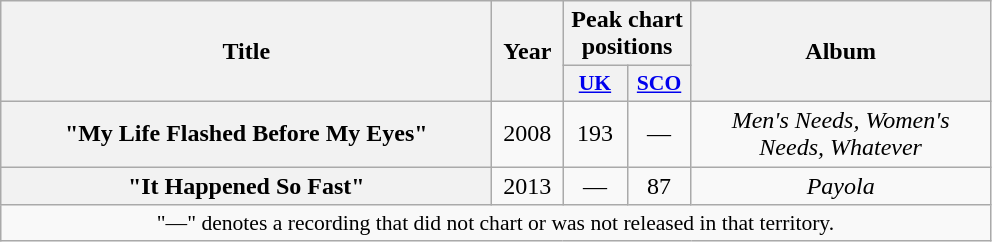<table class="wikitable plainrowheaders" style="text-align:center;">
<tr>
<th rowspan="2" scope="col" style="width:20em;">Title</th>
<th rowspan="2" scope="col" style="width:2.5em;">Year</th>
<th colspan="2" scope="col">Peak chart positions</th>
<th rowspan="2" scope="col" style="width:12em;">Album</th>
</tr>
<tr>
<th scope="col" style="width:2.5em;font-size:90%;"><a href='#'>UK</a><br></th>
<th scope="col" style="width:2.5em;font-size:90%;"><a href='#'>SCO</a><br></th>
</tr>
<tr>
<th scope="row">"My Life Flashed Before My Eyes"</th>
<td>2008</td>
<td>193</td>
<td>—</td>
<td><em>Men's Needs, Women's Needs, Whatever</em></td>
</tr>
<tr>
<th scope="row">"It Happened So Fast"</th>
<td>2013</td>
<td>—</td>
<td>87</td>
<td><em>Payola</em></td>
</tr>
<tr>
<td colspan="10" style="font-size:90%">"—" denotes a recording that did not chart or was not released in that territory.</td>
</tr>
</table>
